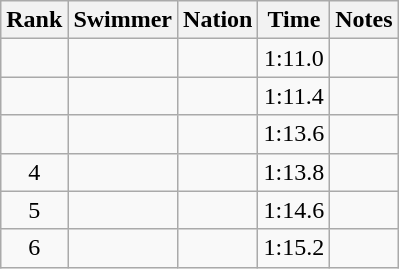<table class="wikitable sortable" style="text-align:center">
<tr>
<th>Rank</th>
<th>Swimmer</th>
<th>Nation</th>
<th>Time</th>
<th>Notes</th>
</tr>
<tr>
<td></td>
<td align=left></td>
<td align=left></td>
<td>1:11.0</td>
<td></td>
</tr>
<tr>
<td></td>
<td align=left></td>
<td align=left></td>
<td>1:11.4</td>
<td></td>
</tr>
<tr>
<td></td>
<td align=left></td>
<td align=left></td>
<td>1:13.6</td>
<td></td>
</tr>
<tr>
<td>4</td>
<td align=left></td>
<td align=left></td>
<td>1:13.8</td>
<td></td>
</tr>
<tr>
<td>5</td>
<td align=left></td>
<td align=left></td>
<td>1:14.6</td>
<td></td>
</tr>
<tr>
<td>6</td>
<td align=left></td>
<td align=left></td>
<td>1:15.2</td>
<td></td>
</tr>
</table>
